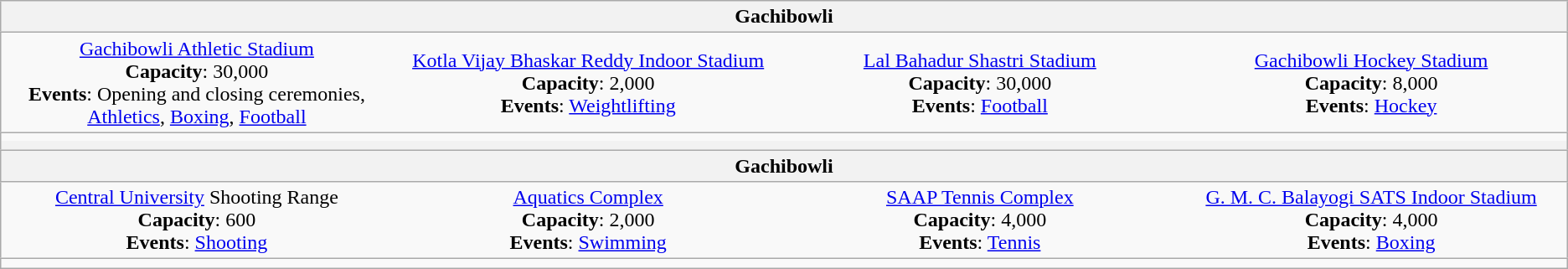<table class="wikitable" style="text-align:center;">
<tr>
<th style="border-left:none; border-right:none;" colspan="4">Gachibowli</th>
</tr>
<tr>
<td style="border-left:none; border-right:none;" width="10%"><a href='#'>Gachibowli Athletic Stadium</a><br><strong>Capacity</strong>: 30,000<br><strong>Events</strong>: Opening and closing ceremonies, <a href='#'>Athletics</a>, <a href='#'>Boxing</a>, <a href='#'>Football</a></td>
<td style="border-left:none; border-right:none;" width="10%"><a href='#'>Kotla Vijay Bhaskar Reddy Indoor Stadium</a><br><strong>Capacity</strong>: 2,000<br><strong>Events</strong>: <a href='#'>Weightlifting</a></td>
<td style="border-left:none; border-right:none;" width="10%"><a href='#'>Lal Bahadur Shastri Stadium</a><br><strong>Capacity</strong>: 30,000<br><strong>Events</strong>: <a href='#'>Football</a></td>
<td style="border-left:none; border-right:none;" width="10%"><a href='#'>Gachibowli Hockey Stadium</a><br><strong>Capacity</strong>: 8,000<br><strong>Events</strong>: <a href='#'>Hockey</a></td>
</tr>
<tr>
<td style="border:none;"></td>
<td style="border:none;"></td>
<td style="border:none;"></td>
<td style="border:none;"></td>
</tr>
<tr>
<th style="border:none;" colspan="4"></th>
</tr>
<tr>
<th style="border-left:none; border-right:none;" colspan="4">Gachibowli</th>
</tr>
<tr>
<td style="border-left:none; border-right:none;"><a href='#'>Central University</a> Shooting Range<br><strong>Capacity</strong>: 600<br><strong>Events</strong>: <a href='#'>Shooting</a></td>
<td style="border-left:none; border-right:none;"><a href='#'>Aquatics Complex</a><br><strong>Capacity</strong>: 2,000<br><strong>Events</strong>: <a href='#'>Swimming</a></td>
<td style="border-left:none; border-right:none;"><a href='#'>SAAP Tennis Complex</a><br><strong>Capacity</strong>: 4,000<br><strong>Events</strong>: <a href='#'>Tennis</a></td>
<td style="border-left:none; border-right:none;"><a href='#'>G. M. C. Balayogi SATS Indoor Stadium</a><br><strong>Capacity</strong>: 4,000<br><strong>Events</strong>: <a href='#'>Boxing</a></td>
</tr>
<tr>
<td style="border:none;"></td>
<td style="border:none;"></td>
<td style="border:none;"></td>
<td style="border:none;"></td>
</tr>
</table>
